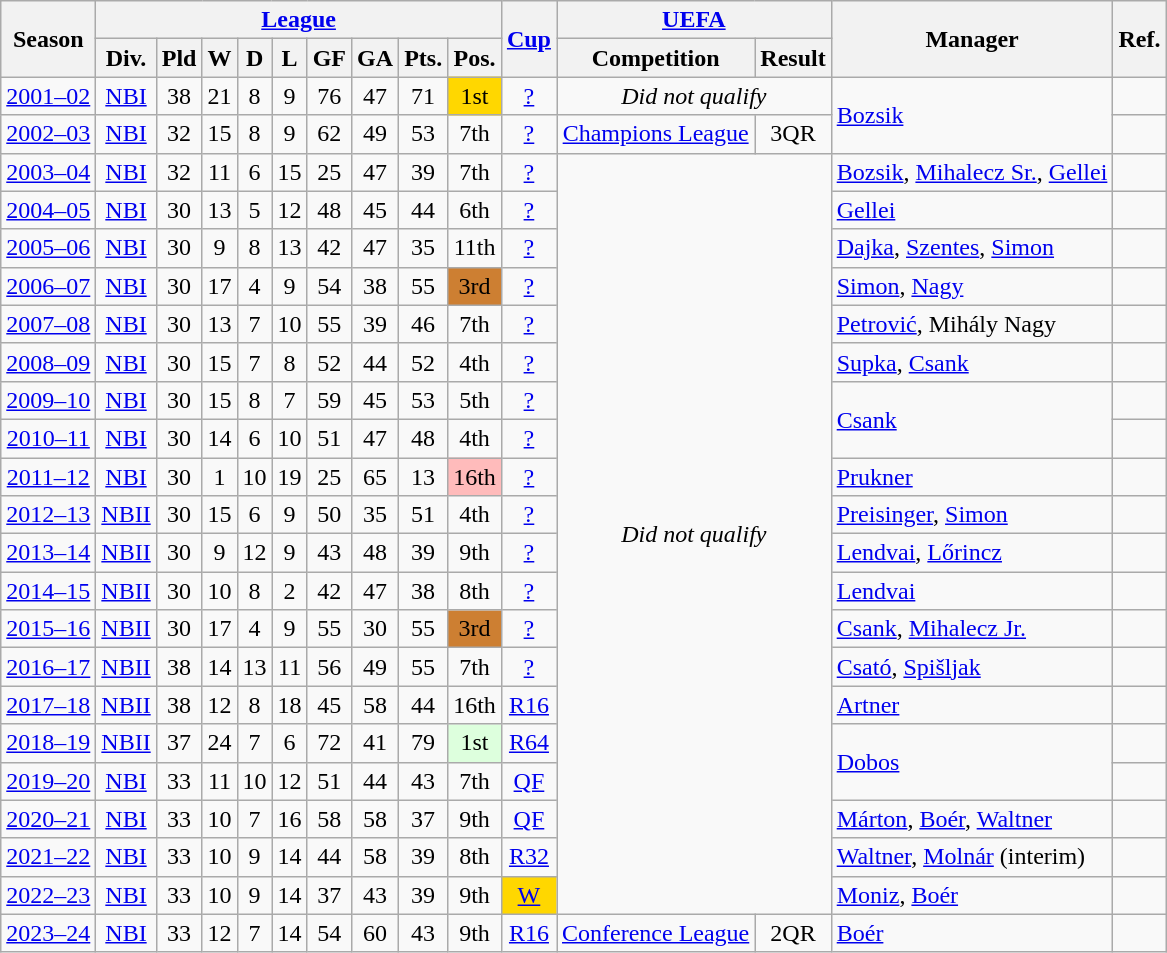<table class="wikitable sortable"  style="text-align:center">
<tr>
<th rowspan="2"><strong>Season</strong></th>
<th colspan="9"><a href='#'>League</a></th>
<th rowspan="2"><a href='#'>Cup</a></th>
<th colspan="2"><a href='#'>UEFA</a></th>
<th rowspan="2">Manager</th>
<th rowspan="2">Ref.</th>
</tr>
<tr>
<th>Div.</th>
<th>Pld</th>
<th>W</th>
<th>D</th>
<th>L</th>
<th>GF</th>
<th>GA</th>
<th>Pts.</th>
<th>Pos.</th>
<th>Competition</th>
<th>Result</th>
</tr>
<tr>
<td><a href='#'>2001–02</a></td>
<td><a href='#'>NBI</a></td>
<td>38</td>
<td>21</td>
<td>8</td>
<td>9</td>
<td>76</td>
<td>47</td>
<td>71</td>
<td style="background:gold;" !>1st</td>
<td><a href='#'>?</a></td>
<td colspan="2"><em>Did not qualify</em></td>
<td rowspan="2" style="text-align:left;" !> <a href='#'>Bozsik</a></td>
<td></td>
</tr>
<tr>
<td><a href='#'>2002–03</a></td>
<td><a href='#'>NBI</a></td>
<td>32</td>
<td>15</td>
<td>8</td>
<td>9</td>
<td>62</td>
<td>49</td>
<td>53</td>
<td>7th</td>
<td><a href='#'>?</a></td>
<td><a href='#'>Champions League</a></td>
<td>3QR</td>
<td></td>
</tr>
<tr>
<td><a href='#'>2003–04</a></td>
<td><a href='#'>NBI</a></td>
<td>32</td>
<td>11</td>
<td>6</td>
<td>15</td>
<td>25</td>
<td>47</td>
<td>39</td>
<td>7th</td>
<td><a href='#'>?</a></td>
<td colspan="2" rowspan="20"><em>Did not qualify</em></td>
<td style="text-align:left;" !> <a href='#'>Bozsik</a>,  <a href='#'>Mihalecz Sr.</a>,  <a href='#'>Gellei</a></td>
<td></td>
</tr>
<tr>
<td><a href='#'>2004–05</a></td>
<td><a href='#'>NBI</a></td>
<td>30</td>
<td>13</td>
<td>5</td>
<td>12</td>
<td>48</td>
<td>45</td>
<td>44</td>
<td>6th</td>
<td><a href='#'>?</a></td>
<td style="text-align:left;" !> <a href='#'>Gellei</a></td>
<td></td>
</tr>
<tr>
<td><a href='#'>2005–06</a></td>
<td><a href='#'>NBI</a></td>
<td>30</td>
<td>9</td>
<td>8</td>
<td>13</td>
<td>42</td>
<td>47</td>
<td>35</td>
<td>11th</td>
<td><a href='#'>?</a></td>
<td style="text-align:left;" !> <a href='#'>Dajka</a>,  <a href='#'>Szentes</a>,  <a href='#'>Simon</a></td>
<td></td>
</tr>
<tr>
<td><a href='#'>2006–07</a></td>
<td><a href='#'>NBI</a></td>
<td>30</td>
<td>17</td>
<td>4</td>
<td>9</td>
<td>54</td>
<td>38</td>
<td>55</td>
<td style="text-align:center; background:#cd7f32;">3rd</td>
<td><a href='#'>?</a></td>
<td style="text-align:left;" !> <a href='#'>Simon</a>,  <a href='#'>Nagy</a></td>
<td></td>
</tr>
<tr>
<td><a href='#'>2007–08</a></td>
<td><a href='#'>NBI</a></td>
<td>30</td>
<td>13</td>
<td>7</td>
<td>10</td>
<td>55</td>
<td>39</td>
<td>46</td>
<td>7th</td>
<td><a href='#'>?</a></td>
<td style="text-align:left;" !> <a href='#'>Petrović</a>,  Mihály Nagy</td>
<td></td>
</tr>
<tr>
<td><a href='#'>2008–09</a></td>
<td><a href='#'>NBI</a></td>
<td>30</td>
<td>15</td>
<td>7</td>
<td>8</td>
<td>52</td>
<td>44</td>
<td>52</td>
<td>4th</td>
<td><a href='#'>?</a></td>
<td style="text-align:left;" !> <a href='#'>Supka</a>,   <a href='#'>Csank</a></td>
<td></td>
</tr>
<tr>
<td><a href='#'>2009–10</a></td>
<td><a href='#'>NBI</a></td>
<td>30</td>
<td>15</td>
<td>8</td>
<td>7</td>
<td>59</td>
<td>45</td>
<td>53</td>
<td>5th</td>
<td><a href='#'>?</a></td>
<td rowspan="2" style="text-align:left;" !> <a href='#'>Csank</a></td>
<td></td>
</tr>
<tr>
<td><a href='#'>2010–11</a></td>
<td><a href='#'>NBI</a></td>
<td>30</td>
<td>14</td>
<td>6</td>
<td>10</td>
<td>51</td>
<td>47</td>
<td>48</td>
<td>4th</td>
<td><a href='#'>?</a></td>
<td></td>
</tr>
<tr>
<td><a href='#'>2011–12</a></td>
<td><a href='#'>NBI</a> </td>
<td>30</td>
<td>1</td>
<td>10</td>
<td>19</td>
<td>25</td>
<td>65</td>
<td>13</td>
<td style="background:#FFBBBB;" !>16th</td>
<td><a href='#'>?</a></td>
<td style="text-align:left;" !> <a href='#'>Prukner</a></td>
<td></td>
</tr>
<tr>
<td><a href='#'>2012–13</a></td>
<td><a href='#'>NBII</a></td>
<td>30</td>
<td>15</td>
<td>6</td>
<td>9</td>
<td>50</td>
<td>35</td>
<td>51</td>
<td>4th</td>
<td><a href='#'>?</a></td>
<td style="text-align:left;" !> <a href='#'>Preisinger</a>,  <a href='#'>Simon</a></td>
<td></td>
</tr>
<tr>
<td><a href='#'>2013–14</a></td>
<td><a href='#'>NBII</a></td>
<td>30</td>
<td>9</td>
<td>12</td>
<td>9</td>
<td>43</td>
<td>48</td>
<td>39</td>
<td>9th</td>
<td><a href='#'>?</a></td>
<td style="text-align:left;" !> <a href='#'>Lendvai</a>,  <a href='#'>Lőrincz</a></td>
<td></td>
</tr>
<tr>
<td><a href='#'>2014–15</a></td>
<td><a href='#'>NBII</a></td>
<td>30</td>
<td>10</td>
<td>8</td>
<td>2</td>
<td>42</td>
<td>47</td>
<td>38</td>
<td>8th</td>
<td><a href='#'>?</a></td>
<td style="text-align:left;" !> <a href='#'>Lendvai</a></td>
<td></td>
</tr>
<tr>
<td><a href='#'>2015–16</a></td>
<td><a href='#'>NBII</a></td>
<td>30</td>
<td>17</td>
<td>4</td>
<td>9</td>
<td>55</td>
<td>30</td>
<td>55</td>
<td style="text-align:center; background:#cd7f32;">3rd</td>
<td><a href='#'>?</a></td>
<td style="text-align:left;" !> <a href='#'>Csank</a>,  <a href='#'>Mihalecz Jr.</a></td>
<td></td>
</tr>
<tr>
<td><a href='#'>2016–17</a></td>
<td><a href='#'>NBII</a></td>
<td>38</td>
<td>14</td>
<td>13</td>
<td>11</td>
<td>56</td>
<td>49</td>
<td>55</td>
<td>7th</td>
<td><a href='#'>?</a></td>
<td style="text-align:left;" !> <a href='#'>Csató</a>,  <a href='#'>Spišljak</a></td>
<td></td>
</tr>
<tr>
<td><a href='#'>2017–18</a></td>
<td><a href='#'>NBII</a></td>
<td>38</td>
<td>12</td>
<td>8</td>
<td>18</td>
<td>45</td>
<td>58</td>
<td>44</td>
<td>16th</td>
<td><a href='#'>R16</a></td>
<td style="text-align:left;" !> <a href='#'>Artner</a></td>
<td></td>
</tr>
<tr>
<td><a href='#'>2018–19</a></td>
<td><a href='#'>NBII</a> </td>
<td>37</td>
<td>24</td>
<td>7</td>
<td>6</td>
<td>72</td>
<td>41</td>
<td>79</td>
<td style="background:#DFD;" !>1st</td>
<td><a href='#'>R64</a></td>
<td rowspan="2" style="text-align:left;" !> <a href='#'>Dobos</a></td>
<td></td>
</tr>
<tr>
<td><a href='#'>2019–20</a></td>
<td><a href='#'>NBI</a></td>
<td>33</td>
<td>11</td>
<td>10</td>
<td>12</td>
<td>51</td>
<td>44</td>
<td>43</td>
<td>7th</td>
<td><a href='#'>QF</a></td>
<td></td>
</tr>
<tr>
<td><a href='#'>2020–21</a></td>
<td><a href='#'>NBI</a></td>
<td>33</td>
<td>10</td>
<td>7</td>
<td>16</td>
<td>58</td>
<td>58</td>
<td>37</td>
<td>9th</td>
<td><a href='#'>QF</a></td>
<td style="text-align:left;" !> <a href='#'>Márton</a>,  <a href='#'>Boér</a>,  <a href='#'>Waltner</a></td>
<td></td>
</tr>
<tr>
<td><a href='#'>2021–22</a></td>
<td><a href='#'>NBI</a></td>
<td>33</td>
<td>10</td>
<td>9</td>
<td>14</td>
<td>44</td>
<td>58</td>
<td>39</td>
<td>8th</td>
<td><a href='#'>R32</a></td>
<td style="text-align:left;" !> <a href='#'>Waltner</a>,  <a href='#'>Molnár</a> (interim)</td>
<td></td>
</tr>
<tr>
<td><a href='#'>2022–23</a></td>
<td><a href='#'>NBI</a></td>
<td>33</td>
<td>10</td>
<td>9</td>
<td>14</td>
<td>37</td>
<td>43</td>
<td>39</td>
<td>9th</td>
<td style="text-align:center;background:gold;" !><a href='#'>W</a></td>
<td style="text-align:left;" !> <a href='#'>Moniz</a>,  <a href='#'>Boér</a></td>
<td></td>
</tr>
<tr>
<td><a href='#'>2023–24</a></td>
<td><a href='#'>NBI</a></td>
<td>33</td>
<td>12</td>
<td>7</td>
<td>14</td>
<td>54</td>
<td>60</td>
<td>43</td>
<td>9th</td>
<td><a href='#'>R16</a></td>
<td><a href='#'>Conference League</a></td>
<td>2QR</td>
<td style="text-align:left;" !> <a href='#'>Boér</a></td>
<td></td>
</tr>
</table>
